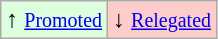<table class="wikitable" align="center">
<tr>
<td bgcolor="#ddffdd">↑ <small><a href='#'>Promoted</a></small></td>
<td bgcolor="#ffcccc">↓ <small><a href='#'>Relegated</a></small></td>
</tr>
</table>
